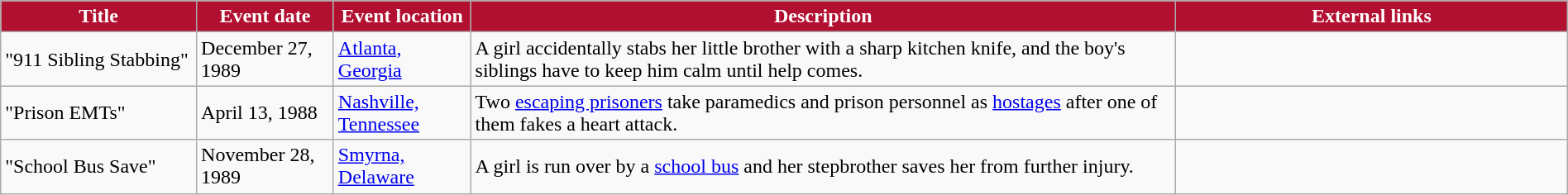<table class="wikitable" style="width: 100%;">
<tr>
<th style="background: #B11030; color: #FFFFFF; width: 10%;">Title</th>
<th style="background: #B11030; color: #FFFFFF; width: 7%;">Event date</th>
<th style="background: #B11030; color: #FFFFFF; width: 7%;">Event location</th>
<th style="background: #B11030; color: #FFFFFF; width: 36%;">Description</th>
<th style="background: #B11030; color: #FFFFFF; width: 20%;">External links</th>
</tr>
<tr>
<td>"911 Sibling Stabbing"</td>
<td>December 27, 1989</td>
<td><a href='#'>Atlanta, Georgia</a></td>
<td>A girl accidentally stabs her little brother with a sharp kitchen knife, and the boy's siblings have to keep him calm until help comes.</td>
<td></td>
</tr>
<tr>
<td>"Prison EMTs"</td>
<td>April 13, 1988</td>
<td><a href='#'>Nashville, Tennessee</a></td>
<td>Two <a href='#'>escaping prisoners</a> take paramedics and prison personnel as <a href='#'>hostages</a> after one of them fakes a heart attack.</td>
<td></td>
</tr>
<tr>
<td>"School Bus Save"</td>
<td>November 28, 1989</td>
<td><a href='#'>Smyrna, Delaware</a></td>
<td>A girl is run over by a <a href='#'>school bus</a> and her stepbrother saves her from further injury.</td>
<td></td>
</tr>
</table>
